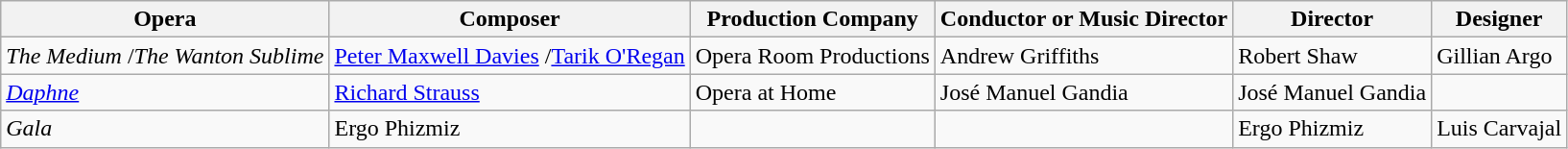<table class="wikitable sortable">
<tr>
<th>Opera</th>
<th>Composer</th>
<th>Production Company</th>
<th>Conductor or Music Director</th>
<th>Director</th>
<th>Designer</th>
</tr>
<tr>
<td><em>The Medium</em> /<em>The Wanton Sublime</em></td>
<td><a href='#'>Peter Maxwell Davies</a> /<a href='#'>Tarik O'Regan</a></td>
<td>Opera Room Productions</td>
<td>Andrew Griffiths</td>
<td>Robert Shaw</td>
<td>Gillian Argo</td>
</tr>
<tr>
<td><em><a href='#'>Daphne</a></em></td>
<td><a href='#'>Richard Strauss</a></td>
<td>Opera at Home</td>
<td>José Manuel Gandia</td>
<td>José Manuel Gandia</td>
<td></td>
</tr>
<tr>
<td><em>Gala</em></td>
<td>Ergo Phizmiz</td>
<td></td>
<td></td>
<td>Ergo Phizmiz</td>
<td>Luis Carvajal</td>
</tr>
</table>
